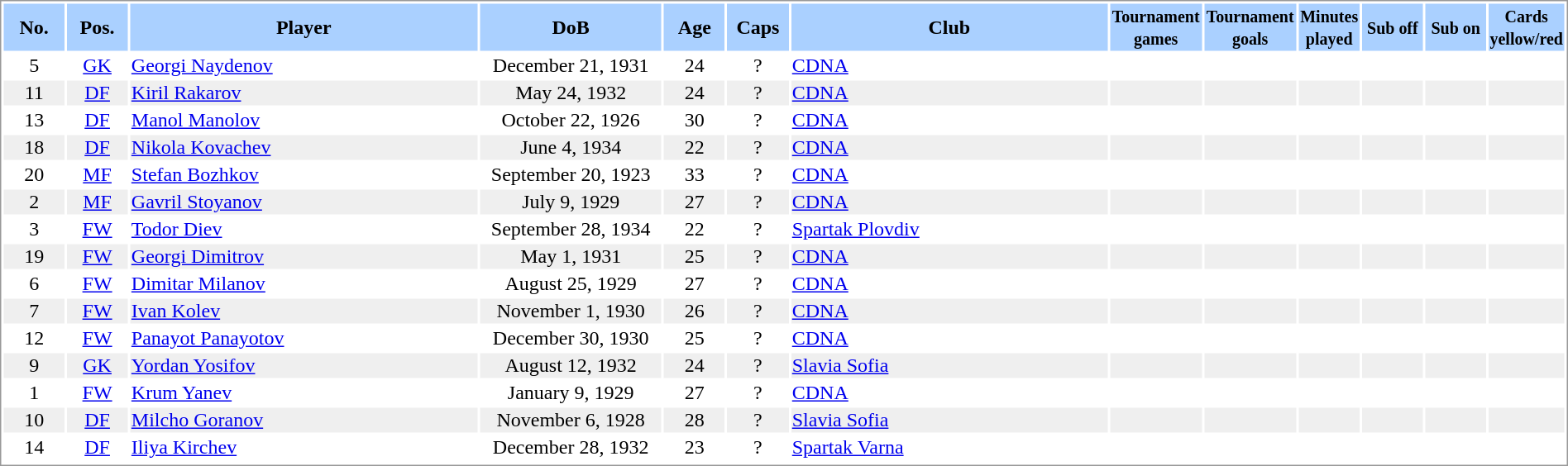<table border="0"  style="width:100%; border:1px solid #999; background:#fff; text-align:center;">
<tr style="text-align:center; background:#aad0ff;">
<th width=4%>No.</th>
<th width=4%>Pos.</th>
<th width=23%>Player</th>
<th width=12%>DoB</th>
<th width=4%>Age</th>
<th width=4%>Caps</th>
<th width=21%>Club</th>
<th width=6%><small>Tournament<br>games</small></th>
<th width=6%><small>Tournament<br>goals</small></th>
<th width=4%><small>Minutes<br>played</small></th>
<th width=4%><small>Sub off</small></th>
<th width=4%><small>Sub on</small></th>
<th width=4%><small>Cards<br>yellow/red</small></th>
</tr>
<tr>
<td>5</td>
<td><a href='#'>GK</a></td>
<td align="left"><a href='#'>Georgi Naydenov</a></td>
<td>December 21, 1931</td>
<td>24</td>
<td>?</td>
<td align="left"> <a href='#'>CDNA</a></td>
<td></td>
<td></td>
<td></td>
<td></td>
<td></td>
<td></td>
</tr>
<tr style="background:#efefef;">
<td>11</td>
<td><a href='#'>DF</a></td>
<td align="left"><a href='#'>Kiril Rakarov</a></td>
<td>May 24, 1932</td>
<td>24</td>
<td>?</td>
<td align="left"> <a href='#'>CDNA</a></td>
<td></td>
<td></td>
<td></td>
<td></td>
<td></td>
<td></td>
</tr>
<tr>
<td>13</td>
<td><a href='#'>DF</a></td>
<td align="left"><a href='#'>Manol Manolov</a></td>
<td>October 22, 1926</td>
<td>30</td>
<td>?</td>
<td align="left"> <a href='#'>CDNA</a></td>
<td></td>
<td></td>
<td></td>
<td></td>
<td></td>
<td></td>
</tr>
<tr style="background:#efefef;">
<td>18</td>
<td><a href='#'>DF</a></td>
<td align="left"><a href='#'>Nikola Kovachev</a></td>
<td>June 4, 1934</td>
<td>22</td>
<td>?</td>
<td align="left"> <a href='#'>CDNA</a></td>
<td></td>
<td></td>
<td></td>
<td></td>
<td></td>
<td></td>
</tr>
<tr>
<td>20</td>
<td><a href='#'>MF</a></td>
<td align="left"><a href='#'>Stefan Bozhkov</a></td>
<td>September 20, 1923</td>
<td>33</td>
<td>?</td>
<td align="left"> <a href='#'>CDNA</a></td>
<td></td>
<td></td>
<td></td>
<td></td>
<td></td>
<td></td>
</tr>
<tr style="background:#efefef;">
<td>2</td>
<td><a href='#'>MF</a></td>
<td align="left"><a href='#'>Gavril Stoyanov</a></td>
<td>July 9, 1929</td>
<td>27</td>
<td>?</td>
<td align="left"> <a href='#'>CDNA</a></td>
<td></td>
<td></td>
<td></td>
<td></td>
<td></td>
<td></td>
</tr>
<tr>
<td>3</td>
<td><a href='#'>FW</a></td>
<td align="left"><a href='#'>Todor Diev</a></td>
<td>September 28, 1934</td>
<td>22</td>
<td>?</td>
<td align="left"> <a href='#'>Spartak Plovdiv</a></td>
<td></td>
<td></td>
<td></td>
<td></td>
<td></td>
<td></td>
</tr>
<tr style="background:#efefef;">
<td>19</td>
<td><a href='#'>FW</a></td>
<td align="left"><a href='#'>Georgi Dimitrov</a></td>
<td>May 1, 1931</td>
<td>25</td>
<td>?</td>
<td align="left"> <a href='#'>CDNA</a></td>
<td></td>
<td></td>
<td></td>
<td></td>
<td></td>
<td></td>
</tr>
<tr>
<td>6</td>
<td><a href='#'>FW</a></td>
<td align="left"><a href='#'>Dimitar Milanov</a></td>
<td>August 25, 1929</td>
<td>27</td>
<td>?</td>
<td align="left"> <a href='#'>CDNA</a></td>
<td></td>
<td></td>
<td></td>
<td></td>
<td></td>
<td></td>
</tr>
<tr style="background:#efefef;">
<td>7</td>
<td><a href='#'>FW</a></td>
<td align="left"><a href='#'>Ivan Kolev</a></td>
<td>November 1, 1930</td>
<td>26</td>
<td>?</td>
<td align="left"> <a href='#'>CDNA</a></td>
<td></td>
<td></td>
<td></td>
<td></td>
<td></td>
<td></td>
</tr>
<tr>
<td>12</td>
<td><a href='#'>FW</a></td>
<td align="left"><a href='#'>Panayot Panayotov</a></td>
<td>December 30, 1930</td>
<td>25</td>
<td>?</td>
<td align="left"> <a href='#'>CDNA</a></td>
<td></td>
<td></td>
<td></td>
<td></td>
<td></td>
<td></td>
</tr>
<tr style="background:#efefef;">
<td>9</td>
<td><a href='#'>GK</a></td>
<td align="left"><a href='#'>Yordan Yosifov</a></td>
<td>August 12, 1932</td>
<td>24</td>
<td>?</td>
<td align="left"> <a href='#'>Slavia Sofia</a></td>
<td></td>
<td></td>
<td></td>
<td></td>
<td></td>
<td></td>
</tr>
<tr>
<td>1</td>
<td><a href='#'>FW</a></td>
<td align="left"><a href='#'>Krum Yanev</a></td>
<td>January 9, 1929</td>
<td>27</td>
<td>?</td>
<td align="left"> <a href='#'>CDNA</a></td>
<td></td>
<td></td>
<td></td>
<td></td>
<td></td>
<td></td>
</tr>
<tr style="background:#efefef;">
<td>10</td>
<td><a href='#'>DF</a></td>
<td align="left"><a href='#'>Milcho Goranov</a></td>
<td>November 6, 1928</td>
<td>28</td>
<td>?</td>
<td align="left"> <a href='#'>Slavia Sofia</a></td>
<td></td>
<td></td>
<td></td>
<td></td>
<td></td>
<td></td>
</tr>
<tr>
<td>14</td>
<td><a href='#'>DF</a></td>
<td align="left"><a href='#'>Iliya Kirchev</a></td>
<td>December 28, 1932</td>
<td>23</td>
<td>?</td>
<td align="left"> <a href='#'>Spartak Varna</a></td>
<td></td>
<td></td>
<td></td>
<td></td>
<td></td>
<td></td>
</tr>
<tr>
</tr>
</table>
